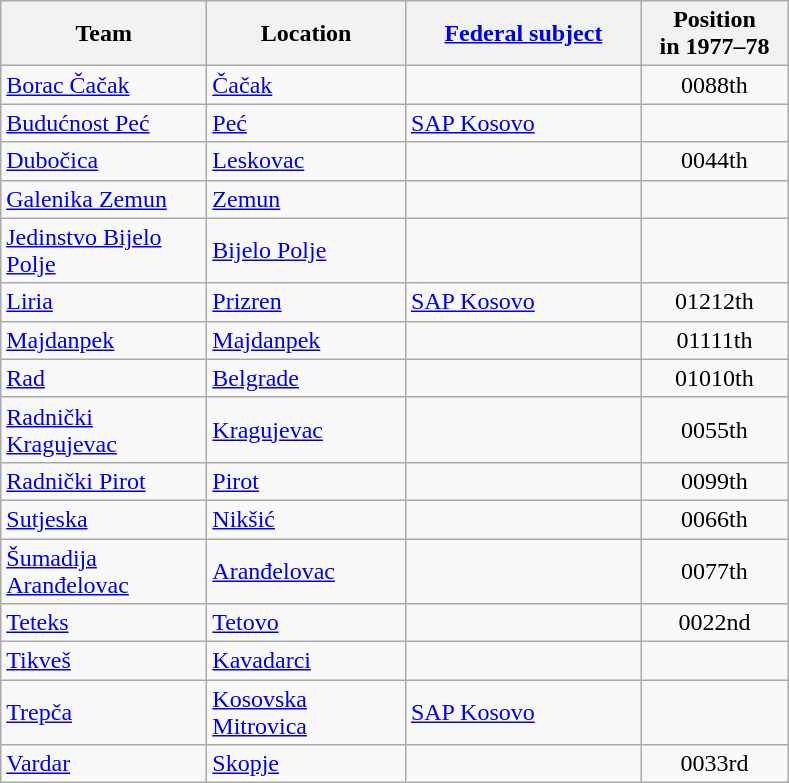<table class="wikitable sortable" style="text-align: left;">
<tr>
<th width="130">Team</th>
<th width="125">Location</th>
<th width="150"><a href='#'>Federal subject</a></th>
<th width="90">Position<br>in 1977–78</th>
</tr>
<tr>
<td><a href='#'>Borac Čačak</a></td>
<td><a href='#'>Čačak</a></td>
<td></td>
<td style="text-align:center;"><span>008</span>8th</td>
</tr>
<tr>
<td><a href='#'>Budućnost Peć</a></td>
<td><a href='#'>Peć</a></td>
<td> <a href='#'>SAP Kosovo</a></td>
<td></td>
</tr>
<tr>
<td><a href='#'>Dubočica</a></td>
<td><a href='#'>Leskovac</a></td>
<td></td>
<td style="text-align:center;"><span>004</span>4th</td>
</tr>
<tr>
<td><a href='#'>Galenika Zemun</a></td>
<td><a href='#'>Zemun</a></td>
<td></td>
<td></td>
</tr>
<tr>
<td><a href='#'>Jedinstvo Bijelo Polje</a></td>
<td><a href='#'>Bijelo Polje</a></td>
<td></td>
<td></td>
</tr>
<tr>
<td><a href='#'>Liria</a></td>
<td><a href='#'>Prizren</a></td>
<td> <a href='#'>SAP Kosovo</a></td>
<td style="text-align:center;"><span>012</span>12th</td>
</tr>
<tr>
<td><a href='#'>Majdanpek</a></td>
<td><a href='#'>Majdanpek</a></td>
<td></td>
<td style="text-align:center;"><span>011</span>11th</td>
</tr>
<tr>
<td><a href='#'>Rad</a></td>
<td><a href='#'>Belgrade</a></td>
<td></td>
<td style="text-align:center;"><span>010</span>10th</td>
</tr>
<tr>
<td><a href='#'>Radnički Kragujevac</a></td>
<td><a href='#'>Kragujevac</a></td>
<td></td>
<td style="text-align:center;"><span>005</span>5th</td>
</tr>
<tr>
<td><a href='#'>Radnički Pirot</a></td>
<td><a href='#'>Pirot</a></td>
<td></td>
<td style="text-align:center;"><span>009</span>9th</td>
</tr>
<tr>
<td><a href='#'>Sutjeska</a></td>
<td><a href='#'>Nikšić</a></td>
<td></td>
<td style="text-align:center;"><span>006</span>6th</td>
</tr>
<tr>
<td><a href='#'>Šumadija Aranđelovac</a></td>
<td><a href='#'>Aranđelovac</a></td>
<td></td>
<td style="text-align:center;"><span>007</span>7th</td>
</tr>
<tr>
<td><a href='#'>Teteks</a></td>
<td><a href='#'>Tetovo</a></td>
<td></td>
<td style="text-align:center;"><span>002</span>2nd</td>
</tr>
<tr>
<td><a href='#'>Tikveš</a></td>
<td><a href='#'>Kavadarci</a></td>
<td></td>
<td></td>
</tr>
<tr>
<td><a href='#'>Trepča</a></td>
<td><a href='#'>Kosovska Mitrovica</a></td>
<td> <a href='#'>SAP Kosovo</a></td>
<td></td>
</tr>
<tr>
<td><a href='#'>Vardar</a></td>
<td><a href='#'>Skopje</a></td>
<td></td>
<td style="text-align:center;"><span>003</span>3rd</td>
</tr>
</table>
